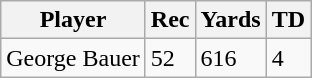<table class="wikitable">
<tr>
<th>Player</th>
<th>Rec</th>
<th>Yards</th>
<th>TD</th>
</tr>
<tr>
<td>George Bauer</td>
<td>52</td>
<td>616</td>
<td>4</td>
</tr>
</table>
